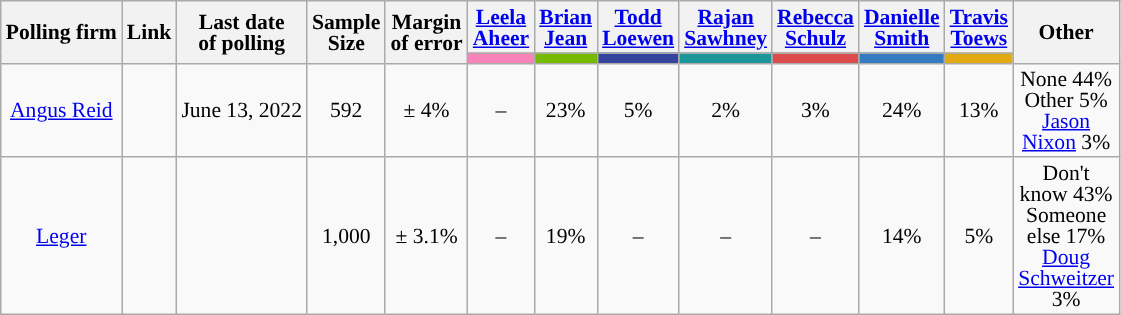<table class="wikitable sortable tpl-blanktable" style="text-align:center; line-height:14px;font-size:90%;">
<tr>
<th rowspan="2">Polling firm</th>
<th rowspan="2" class="unsortable">Link</th>
<th rowspan="2">Last date<br>of polling</th>
<th rowspan="2" class="unsortable">Sample<br>Size</th>
<th rowspan="2">Margin<br>of error</th>
<th style="width:25px;"><a href='#'>Leela Aheer</a></th>
<th style="width:25px;"><a href='#'>Brian Jean</a></th>
<th style="width:25px;"><a href='#'>Todd Loewen</a></th>
<th style="width:25px;"><a href='#'>Rajan Sawhney</a></th>
<th style="width:25px;"><a href='#'>Rebecca Schulz</a></th>
<th style="width:25px;"><a href='#'>Danielle Smith</a></th>
<th style="width:25px;"><a href='#'>Travis Toews</a></th>
<th rowspan="2" style="width:25px;">Other</th>
</tr>
<tr class="sorttop">
<th style="background-color:#f783b8;"></th>
<th style="background-color:#77b800;"></th>
<th style="background-color:#35459e;"></th>
<th style="background-color:#1b979b;"></th>
<th style="background-color:#dd4c4c;"></th>
<th style="background-color:#367bbf;"></th>
<th style="background-color:#e2a912;"></th>
</tr>
<tr>
<td><a href='#'>Angus Reid</a></td>
<td></td>
<td>June 13, 2022</td>
<td>592</td>
<td>± 4%</td>
<td>–</td>
<td>23%</td>
<td>5%</td>
<td>2%</td>
<td>3%</td>
<td>24%</td>
<td>13%</td>
<td>None 44%<br>Other 5%<br><a href='#'>Jason Nixon</a> 3%</td>
</tr>
<tr>
<td><a href='#'>Leger</a></td>
<td></td>
<td></td>
<td>1,000</td>
<td>± 3.1%</td>
<td>–</td>
<td>19%</td>
<td>–</td>
<td>–</td>
<td>–</td>
<td>14%</td>
<td>5%</td>
<td>Don't know 43%<br>Someone else 17%<br><a href='#'>Doug Schweitzer</a> 3%</td>
</tr>
</table>
